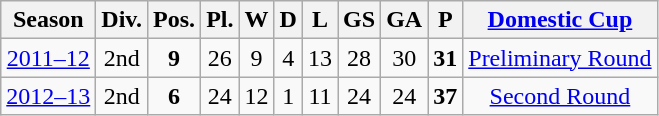<table class="wikitable">
<tr>
<th>Season</th>
<th>Div.</th>
<th>Pos.</th>
<th>Pl.</th>
<th>W</th>
<th>D</th>
<th>L</th>
<th>GS</th>
<th>GA</th>
<th>P</th>
<th><a href='#'>Domestic Cup</a></th>
</tr>
<tr>
<td align=center><a href='#'>2011–12</a></td>
<td align=center>2nd</td>
<td align=center><strong>9</strong></td>
<td align=center>26</td>
<td align=center>9</td>
<td align=center>4</td>
<td align=center>13</td>
<td align=center>28</td>
<td align=center>30</td>
<td align=center><strong>31</strong></td>
<td align=center><a href='#'>Preliminary Round</a></td>
</tr>
<tr>
<td align=center><a href='#'>2012–13</a></td>
<td align=center>2nd</td>
<td align=center><strong>6</strong></td>
<td align=center>24</td>
<td align=center>12</td>
<td align=center>1</td>
<td align=center>11</td>
<td align=center>24</td>
<td align=center>24</td>
<td align=center><strong>37</strong></td>
<td align=center><a href='#'>Second Round</a></td>
</tr>
</table>
